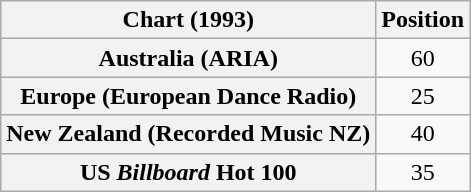<table class="wikitable sortable plainrowheaders">
<tr>
<th scope="col">Chart (1993)</th>
<th scope="col">Position</th>
</tr>
<tr>
<th scope="row">Australia (ARIA)</th>
<td align="center">60</td>
</tr>
<tr>
<th scope="row">Europe (European Dance Radio)</th>
<td align="center">25</td>
</tr>
<tr>
<th scope="row">New Zealand (Recorded Music NZ)</th>
<td align="center">40</td>
</tr>
<tr>
<th scope="row">US <em>Billboard</em> Hot 100</th>
<td align="center">35</td>
</tr>
</table>
